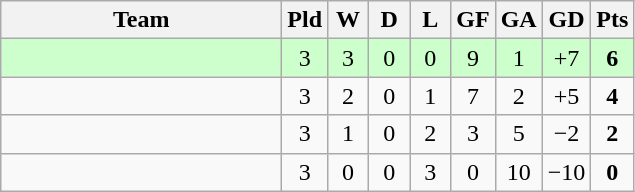<table class="wikitable" style="text-align:center;">
<tr>
<th width=180>Team</th>
<th width=20>Pld</th>
<th width=20>W</th>
<th width=20>D</th>
<th width=20>L</th>
<th width=20>GF</th>
<th width=20>GA</th>
<th width=20>GD</th>
<th width=20>Pts</th>
</tr>
<tr bgcolor="ccffcc">
<td align="left"></td>
<td>3</td>
<td>3</td>
<td>0</td>
<td>0</td>
<td>9</td>
<td>1</td>
<td>+7</td>
<td><strong>6</strong></td>
</tr>
<tr>
<td align="left"></td>
<td>3</td>
<td>2</td>
<td>0</td>
<td>1</td>
<td>7</td>
<td>2</td>
<td>+5</td>
<td><strong>4</strong></td>
</tr>
<tr>
<td align="left"></td>
<td>3</td>
<td>1</td>
<td>0</td>
<td>2</td>
<td>3</td>
<td>5</td>
<td>−2</td>
<td><strong>2</strong></td>
</tr>
<tr>
<td align="left"></td>
<td>3</td>
<td>0</td>
<td>0</td>
<td>3</td>
<td>0</td>
<td>10</td>
<td>−10</td>
<td><strong>0</strong></td>
</tr>
</table>
